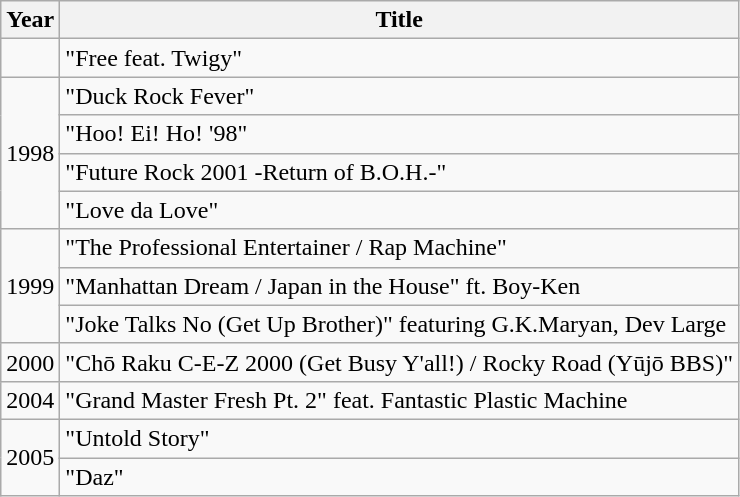<table class="wikitable">
<tr>
<th>Year</th>
<th>Title</th>
</tr>
<tr>
<td></td>
<td>"Free feat. Twigy"</td>
</tr>
<tr>
<td rowspan="4">1998</td>
<td>"Duck Rock Fever"</td>
</tr>
<tr>
<td>"Hoo! Ei! Ho! '98"</td>
</tr>
<tr>
<td>"Future Rock 2001 -Return of B.O.H.-"</td>
</tr>
<tr>
<td>"Love da Love"</td>
</tr>
<tr>
<td rowspan="3">1999</td>
<td>"The Professional Entertainer / Rap Machine"</td>
</tr>
<tr>
<td>"Manhattan Dream / Japan in the House" ft. Boy-Ken</td>
</tr>
<tr>
<td>"Joke Talks No (Get Up Brother)" featuring G.K.Maryan, Dev Large</td>
</tr>
<tr>
<td>2000</td>
<td>"Chō Raku C-E-Z 2000 (Get Busy Y'all!) / Rocky Road (Yūjō BBS)"</td>
</tr>
<tr>
<td>2004</td>
<td>"Grand Master Fresh Pt. 2" feat. Fantastic Plastic Machine</td>
</tr>
<tr>
<td rowspan="2">2005</td>
<td>"Untold Story"</td>
</tr>
<tr>
<td>"Daz"</td>
</tr>
</table>
